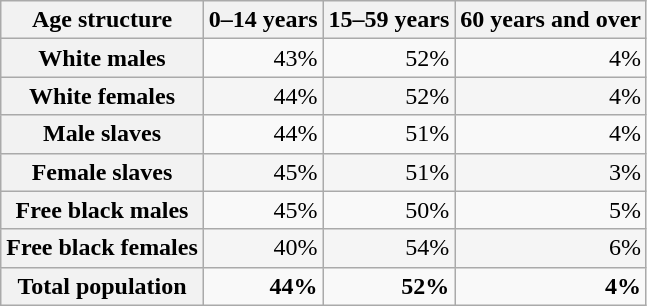<table class="wikitable plainrowheaders" style="clear: both; text-align: right;">
<tr>
<th scope="col">Age structure</th>
<th scope="col">0–14 years</th>
<th scope="col">15–59 years</th>
<th scope="col">60 years and over</th>
</tr>
<tr>
<th scope="row">White males</th>
<td>43%</td>
<td>52%</td>
<td>4%</td>
</tr>
<tr style="background: #f5f5f5;">
<th scope="row">White females</th>
<td>44%</td>
<td>52%</td>
<td>4%</td>
</tr>
<tr>
<th scope="row">Male slaves</th>
<td>44%</td>
<td>51%</td>
<td>4%</td>
</tr>
<tr style="background: #f5f5f5;">
<th scope="row">Female slaves</th>
<td>45%</td>
<td>51%</td>
<td>3%</td>
</tr>
<tr>
<th scope="row">Free black males</th>
<td>45%</td>
<td>50%</td>
<td>5%</td>
</tr>
<tr style="background: #f5f5f5;">
<th scope="row">Free black females</th>
<td>40%</td>
<td>54%</td>
<td>6%</td>
</tr>
<tr style="background: #f9f9f9; font-weight: bold;">
<th scope="row"><strong>Total population</strong></th>
<td>44%</td>
<td>52%</td>
<td>4%</td>
</tr>
</table>
